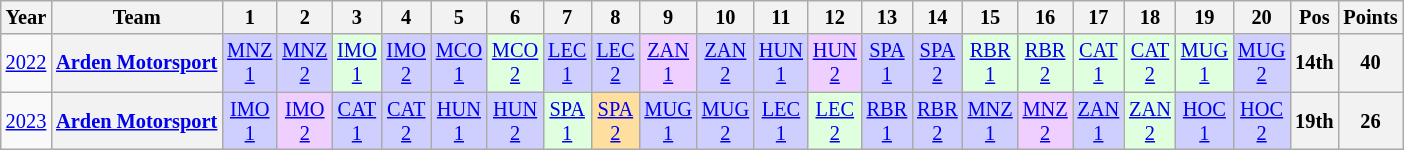<table class="wikitable" style="text-align:center; font-size:85%">
<tr>
<th>Year</th>
<th>Team</th>
<th>1</th>
<th>2</th>
<th>3</th>
<th>4</th>
<th>5</th>
<th>6</th>
<th>7</th>
<th>8</th>
<th>9</th>
<th>10</th>
<th>11</th>
<th>12</th>
<th>13</th>
<th>14</th>
<th>15</th>
<th>16</th>
<th>17</th>
<th>18</th>
<th>19</th>
<th>20</th>
<th>Pos</th>
<th>Points</th>
</tr>
<tr>
<td><a href='#'>2022</a></td>
<th nowrap><a href='#'>Arden Motorsport</a></th>
<td style="background:#CFCFFF;"><a href='#'>MNZ<br>1</a><br></td>
<td style="background:#CFCFFF;"><a href='#'>MNZ<br>2</a><br></td>
<td style="background:#DFFFDF;"><a href='#'>IMO<br>1</a><br></td>
<td style="background:#CFCFFF;"><a href='#'>IMO<br>2</a><br></td>
<td style="background:#CFCFFF;"><a href='#'>MCO<br>1</a><br></td>
<td style="background:#DFFFDF;"><a href='#'>MCO<br>2</a><br></td>
<td style="background:#CFCFFF;"><a href='#'>LEC<br>1</a><br></td>
<td style="background:#CFCFFF;"><a href='#'>LEC<br>2</a><br></td>
<td style="background:#EFCFFF;"><a href='#'>ZAN<br>1</a><br></td>
<td style="background:#CFCFFF;"><a href='#'>ZAN<br>2</a><br></td>
<td style="background:#CFCFFF;"><a href='#'>HUN<br>1</a><br></td>
<td style="background:#EFCFFF;"><a href='#'>HUN<br>2</a><br></td>
<td style="background:#CFCFFF;"><a href='#'>SPA<br>1</a><br></td>
<td style="background:#CFCFFF;"><a href='#'>SPA<br>2</a><br></td>
<td style="background:#DFFFDF;"><a href='#'>RBR<br>1</a><br></td>
<td style="background:#DFFFDF;"><a href='#'>RBR<br>2</a><br></td>
<td style="background:#DFFFDF;"><a href='#'>CAT<br>1</a><br></td>
<td style="background:#DFFFDF;"><a href='#'>CAT<br>2</a><br></td>
<td style="background:#DFFFDF;"><a href='#'>MUG<br>1</a><br></td>
<td style="background:#CFCFFF;"><a href='#'>MUG<br>2</a><br></td>
<th>14th</th>
<th>40</th>
</tr>
<tr>
<td><a href='#'>2023</a></td>
<th nowrap><a href='#'>Arden Motorsport</a></th>
<td style="background:#CFCFFF;"><a href='#'>IMO<br>1</a><br></td>
<td style="background:#EFCFFF;"><a href='#'>IMO<br>2</a><br></td>
<td style="background:#CFCFFF;"><a href='#'>CAT<br>1</a><br></td>
<td style="background:#CFCFFF;"><a href='#'>CAT<br>2</a><br></td>
<td style="background:#CFCFFF;"><a href='#'>HUN<br>1</a><br></td>
<td style="background:#CFCFFF;"><a href='#'>HUN<br>2</a><br></td>
<td style="background:#DFFFDF;"><a href='#'>SPA<br>1</a><br></td>
<td style="background:#FFDF9F;"><a href='#'>SPA<br>2</a><br></td>
<td style="background:#CFCFFF;"><a href='#'>MUG<br>1</a><br></td>
<td style="background:#CFCFFF;"><a href='#'>MUG<br>2</a><br></td>
<td style="background:#CFCFFF;"><a href='#'>LEC<br>1</a><br></td>
<td style="background:#DFFFDF;"><a href='#'>LEC<br>2</a><br></td>
<td style="background:#CFCFFF;"><a href='#'>RBR<br>1</a><br></td>
<td style="background:#CFCFFF;"><a href='#'>RBR<br>2</a><br></td>
<td style="background:#CFCFFF;"><a href='#'>MNZ<br>1</a><br></td>
<td style="background:#EFCFFF;"><a href='#'>MNZ<br>2</a><br></td>
<td style="background:#CFCFFF;"><a href='#'>ZAN<br>1</a><br></td>
<td style="background:#DFFFDF;"><a href='#'>ZAN<br>2</a><br></td>
<td style="background:#CFCFFF;"><a href='#'>HOC<br>1</a><br></td>
<td style="background:#CFCFFF;"><a href='#'>HOC<br>2</a><br></td>
<th>19th</th>
<th>26</th>
</tr>
</table>
